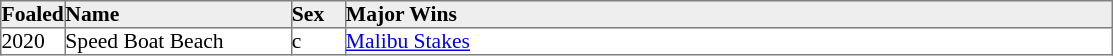<table border="1" cellpadding="0" style="border-collapse: collapse; font-size:90%">
<tr bgcolor="#eeeeee">
<td width="35px"><strong>Foaled</strong></td>
<td width="150px"><strong>Name</strong></td>
<td width="35px"><strong>Sex</strong></td>
<td width="510px"><strong>Major Wins</strong></td>
</tr>
<tr>
<td>2020</td>
<td>Speed Boat Beach</td>
<td>c</td>
<td><a href='#'>Malibu Stakes</a></td>
</tr>
</table>
